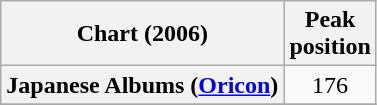<table class="wikitable plainrowheaders sortable">
<tr>
<th scope="col">Chart (2006)</th>
<th scope="col">Peak<br> position</th>
</tr>
<tr>
<th scope="row">Japanese Albums (<a href='#'>Oricon</a>)</th>
<td align="center">176</td>
</tr>
<tr>
</tr>
</table>
